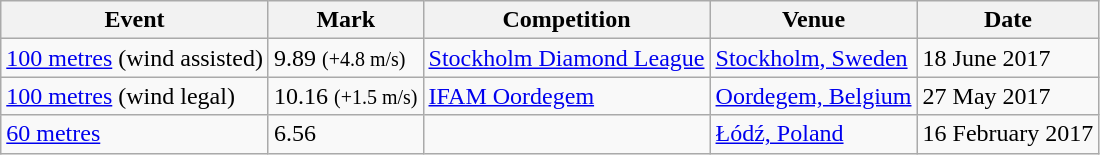<table class=wikitable>
<tr>
<th>Event</th>
<th>Mark</th>
<th>Competition</th>
<th>Venue</th>
<th>Date</th>
</tr>
<tr>
<td><a href='#'>100 metres</a> (wind assisted)</td>
<td>9.89  <small>(+4.8 m/s)</small></td>
<td><a href='#'>Stockholm Diamond League</a></td>
<td><a href='#'>Stockholm, Sweden</a></td>
<td>18 June 2017</td>
</tr>
<tr>
<td><a href='#'>100 metres</a> (wind legal)</td>
<td>10.16 <small>(+1.5 m/s)</small></td>
<td><a href='#'>IFAM Oordegem</a></td>
<td><a href='#'>Oordegem, Belgium</a></td>
<td>27 May 2017</td>
</tr>
<tr>
<td><a href='#'>60 metres</a></td>
<td>6.56</td>
<td></td>
<td><a href='#'>Łódź, Poland</a></td>
<td>16 February 2017</td>
</tr>
</table>
